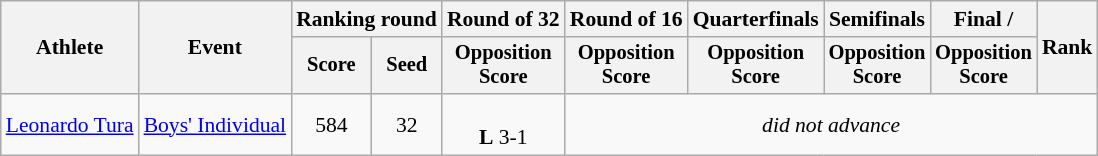<table class="wikitable" style="font-size:90%;">
<tr>
<th rowspan="2">Athlete</th>
<th rowspan="2">Event</th>
<th colspan="2">Ranking round</th>
<th>Round of 32</th>
<th>Round of 16</th>
<th>Quarterfinals</th>
<th>Semifinals</th>
<th>Final / </th>
<th rowspan=2>Rank</th>
</tr>
<tr style="font-size:95%">
<th>Score</th>
<th>Seed</th>
<th>Opposition<br>Score</th>
<th>Opposition<br>Score</th>
<th>Opposition<br>Score</th>
<th>Opposition<br>Score</th>
<th>Opposition<br>Score</th>
</tr>
<tr align=center>
<td align=left><a href='#'>Leonardo Tura</a></td>
<td><a href='#'>Boys' Individual</a></td>
<td>584</td>
<td>32</td>
<td><br> <strong>L</strong> 3-1</td>
<td colspan=5><em>did not advance</em></td>
</tr>
</table>
